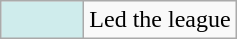<table class="wikitable">
<tr>
<td style="background:#cfecec; width:3em;"></td>
<td>Led the league</td>
</tr>
</table>
